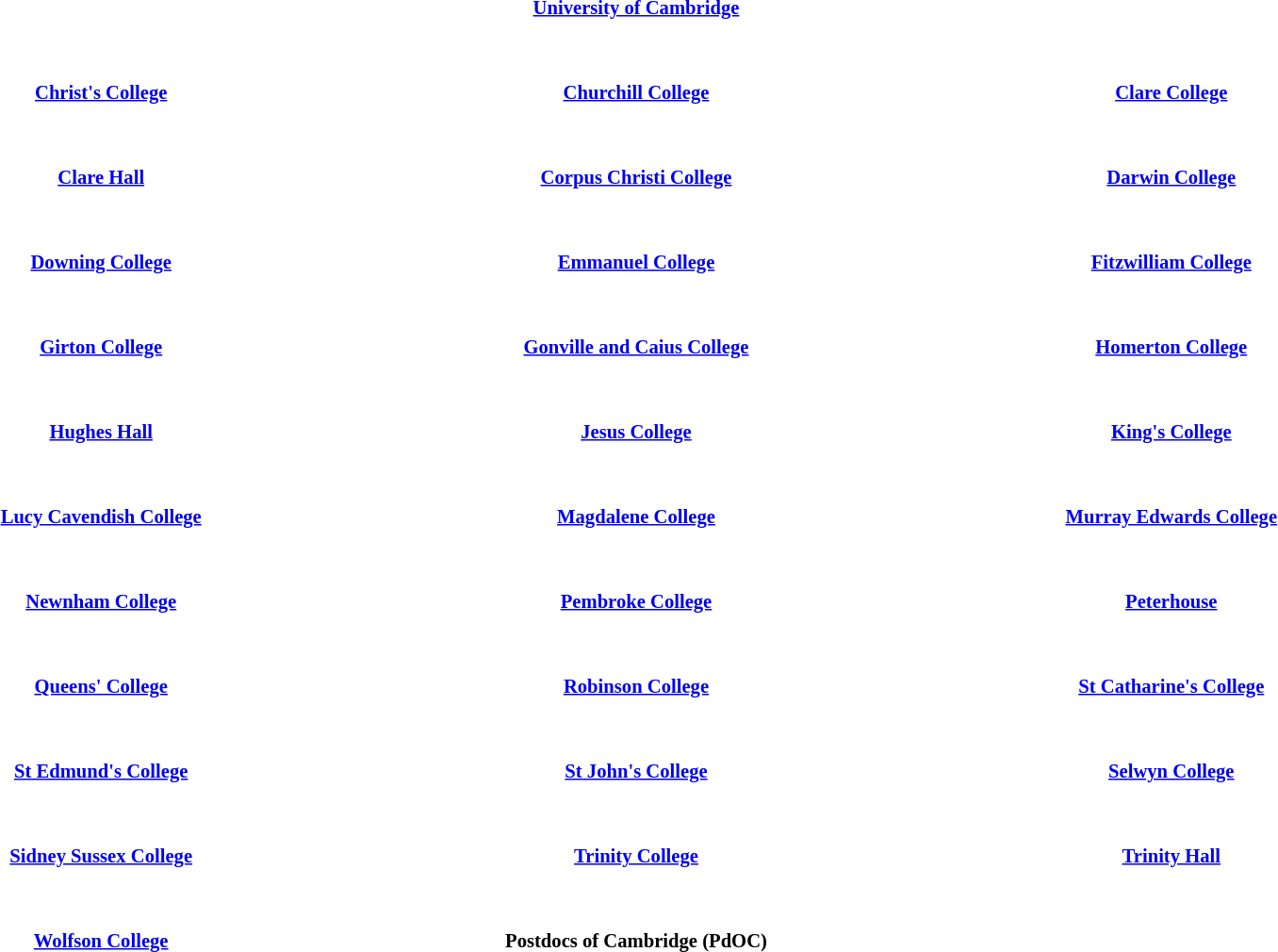<table class="toccolours" style="margin: 0 auto; width:90%; font-size: 0.86em">
<tr>
<th colspan="3"><a href='#'>University of Cambridge</a> </th>
</tr>
<tr>
<td style="width: 33%;"></td>
<td style="width: 33%;"><br></td>
<td style="width: 33%;"></td>
</tr>
<tr>
<td> </td>
</tr>
<tr>
<th><a href='#'>Christ's College</a></th>
<th><a href='#'>Churchill College</a></th>
<th><a href='#'>Clare College</a></th>
</tr>
<tr>
<td><br></td>
<td><br></td>
<td><br></td>
</tr>
<tr>
<td> </td>
</tr>
<tr>
<th><a href='#'>Clare Hall</a></th>
<th><a href='#'>Corpus Christi College</a></th>
<th><a href='#'>Darwin College</a></th>
</tr>
<tr>
<td><br></td>
<td><br></td>
<td><br></td>
</tr>
<tr>
<td> </td>
</tr>
<tr>
<th><a href='#'>Downing College</a></th>
<th><a href='#'>Emmanuel College</a></th>
<th><a href='#'>Fitzwilliam College</a></th>
</tr>
<tr>
<td><br></td>
<td><br></td>
<td><br></td>
</tr>
<tr>
<td> </td>
</tr>
<tr>
<th><a href='#'>Girton College</a></th>
<th><a href='#'>Gonville and Caius College</a></th>
<th><a href='#'>Homerton College</a></th>
</tr>
<tr>
<td><br></td>
<td><br></td>
<td><br></td>
</tr>
<tr>
<td> </td>
</tr>
<tr>
<th><a href='#'>Hughes Hall</a></th>
<th><a href='#'>Jesus College</a></th>
<th><a href='#'>King's College</a></th>
</tr>
<tr>
<td><br></td>
<td><br></td>
<td><br></td>
</tr>
<tr>
<td> </td>
</tr>
<tr>
<th><a href='#'>Lucy Cavendish College</a></th>
<th><a href='#'>Magdalene College</a></th>
<th><a href='#'>Murray Edwards College</a></th>
</tr>
<tr>
<td><br></td>
<td><br></td>
<td><br></td>
</tr>
<tr>
<td> </td>
</tr>
<tr>
<th><a href='#'>Newnham College</a></th>
<th><a href='#'>Pembroke College</a></th>
<th><a href='#'>Peterhouse</a></th>
</tr>
<tr>
<td><br></td>
<td><br></td>
<td><br></td>
</tr>
<tr>
<td> </td>
</tr>
<tr>
<th><a href='#'>Queens' College</a></th>
<th><a href='#'>Robinson College</a></th>
<th><a href='#'>St Catharine's College</a></th>
</tr>
<tr>
<td><br></td>
<td><br></td>
<td><br></td>
</tr>
<tr>
<td> </td>
</tr>
<tr>
<th><a href='#'>St Edmund's College</a></th>
<th><a href='#'>St John's College</a></th>
<th><a href='#'>Selwyn College</a></th>
</tr>
<tr>
<td><br></td>
<td><br></td>
<td><br></td>
</tr>
<tr>
<td> </td>
</tr>
<tr>
<th><a href='#'>Sidney Sussex College</a></th>
<th><a href='#'>Trinity College</a></th>
<th><a href='#'>Trinity Hall</a></th>
</tr>
<tr>
<td><br></td>
<td><br></td>
<td><br></td>
</tr>
<tr>
<td> </td>
</tr>
<tr>
<th><a href='#'>Wolfson College</a></th>
<th>Postdocs of Cambridge (PdOC)</th>
</tr>
<tr>
<td><br></td>
<td><br></td>
</tr>
</table>
